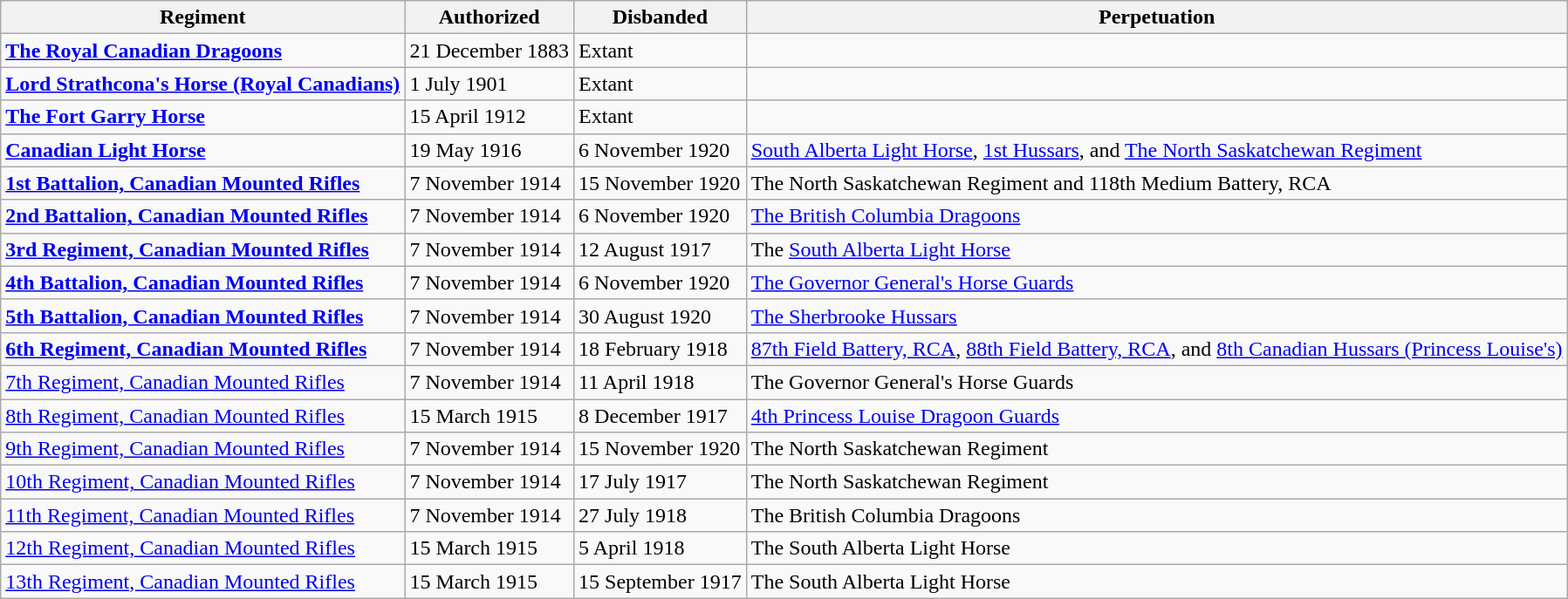<table class="wikitable sortable sticky-header">
<tr>
<th>Regiment</th>
<th data-sort-type="date">Authorized</th>
<th data-sort-type="date">Disbanded</th>
<th>Perpetuation</th>
</tr>
<tr>
<td><strong><a href='#'>The Royal Canadian Dragoons</a></strong></td>
<td>21 December 1883</td>
<td>Extant</td>
<td></td>
</tr>
<tr>
<td><strong><a href='#'>Lord Strathcona's Horse (Royal Canadians)</a></strong></td>
<td>1 July 1901</td>
<td>Extant</td>
<td></td>
</tr>
<tr>
<td><strong><a href='#'>The Fort Garry Horse</a></strong></td>
<td>15 April 1912</td>
<td>Extant</td>
<td></td>
</tr>
<tr>
<td><strong><a href='#'>Canadian Light Horse</a></strong></td>
<td>19 May 1916</td>
<td>6 November 1920</td>
<td><a href='#'>South Alberta Light Horse</a>, <a href='#'>1st Hussars</a>, and <a href='#'>The North Saskatchewan Regiment</a></td>
</tr>
<tr>
<td><strong><a href='#'>1st Battalion, Canadian Mounted Rifles</a></strong></td>
<td>7 November 1914</td>
<td>15 November 1920</td>
<td>The North Saskatchewan Regiment and 118th Medium Battery, RCA</td>
</tr>
<tr>
<td><strong><a href='#'>2nd Battalion, Canadian Mounted Rifles</a></strong></td>
<td>7 November 1914</td>
<td>6 November 1920</td>
<td><a href='#'>The British Columbia Dragoons</a></td>
</tr>
<tr>
<td><strong><a href='#'>3rd Regiment, Canadian Mounted Rifles</a></strong></td>
<td>7 November 1914</td>
<td>12 August 1917</td>
<td>The <a href='#'>South Alberta Light Horse</a></td>
</tr>
<tr>
<td><strong><a href='#'>4th Battalion, Canadian Mounted Rifles</a></strong></td>
<td>7 November 1914</td>
<td>6 November 1920</td>
<td><a href='#'>The Governor General's Horse Guards</a></td>
</tr>
<tr>
<td><strong><a href='#'>5th Battalion, Canadian Mounted Rifles</a></strong></td>
<td>7 November 1914</td>
<td>30 August 1920</td>
<td><a href='#'>The Sherbrooke Hussars</a></td>
</tr>
<tr>
<td><strong><a href='#'>6th Regiment, Canadian Mounted Rifles</a></strong></td>
<td>7 November 1914</td>
<td>18 February 1918</td>
<td><a href='#'>87th Field Battery, RCA</a>, <a href='#'>88th Field Battery, RCA</a>, and <a href='#'>8th Canadian Hussars (Princess Louise's)</a></td>
</tr>
<tr>
<td><a href='#'>7th Regiment, Canadian Mounted Rifles</a></td>
<td>7 November 1914</td>
<td>11 April 1918</td>
<td>The Governor General's Horse Guards</td>
</tr>
<tr>
<td><a href='#'>8th Regiment, Canadian Mounted Rifles</a></td>
<td>15 March 1915</td>
<td>8 December 1917</td>
<td><a href='#'>4th Princess Louise Dragoon Guards</a></td>
</tr>
<tr>
<td><a href='#'>9th Regiment, Canadian Mounted Rifles</a></td>
<td>7 November 1914</td>
<td>15 November 1920</td>
<td>The North Saskatchewan Regiment</td>
</tr>
<tr>
<td><a href='#'>10th Regiment, Canadian Mounted Rifles</a></td>
<td>7 November 1914</td>
<td>17 July 1917</td>
<td>The North Saskatchewan Regiment</td>
</tr>
<tr>
<td><a href='#'>11th Regiment, Canadian Mounted Rifles</a></td>
<td>7 November 1914</td>
<td>27 July 1918</td>
<td>The British Columbia Dragoons</td>
</tr>
<tr>
<td><a href='#'>12th Regiment, Canadian Mounted Rifles</a></td>
<td>15 March 1915</td>
<td>5 April 1918</td>
<td>The South Alberta Light Horse</td>
</tr>
<tr>
<td><a href='#'>13th Regiment, Canadian Mounted Rifles</a></td>
<td>15 March 1915</td>
<td>15 September 1917</td>
<td>The South Alberta Light Horse</td>
</tr>
</table>
